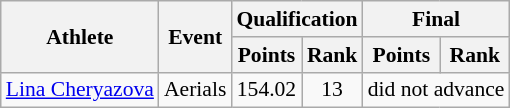<table class="wikitable" style="font-size:90%">
<tr>
<th rowspan="2">Athlete</th>
<th rowspan="2">Event</th>
<th colspan="2">Qualification</th>
<th colspan="2">Final</th>
</tr>
<tr>
<th>Points</th>
<th>Rank</th>
<th>Points</th>
<th>Rank</th>
</tr>
<tr>
<td><a href='#'>Lina Cheryazova</a></td>
<td>Aerials</td>
<td align="center">154.02</td>
<td align="center">13</td>
<td colspan="2">did not advance</td>
</tr>
</table>
